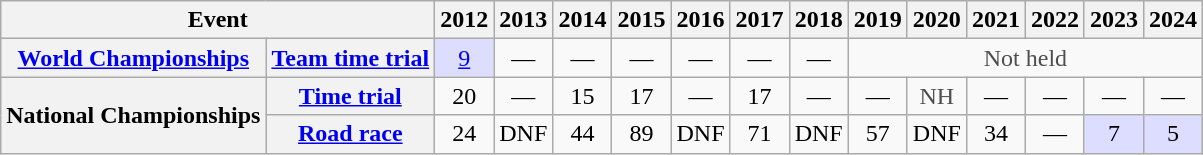<table class="wikitable plainrowheaders">
<tr>
<th scope="col" colspan=2>Event</th>
<th>2012</th>
<th>2013</th>
<th>2014</th>
<th>2015</th>
<th>2016</th>
<th>2017</th>
<th>2018</th>
<th>2019</th>
<th>2020</th>
<th>2021</th>
<th>2022</th>
<th>2023</th>
<th>2024</th>
</tr>
<tr style="text-align:center;">
<th scope="row"> <a href='#'>World Championships</a></th>
<th scope="row"><a href='#'>Team time trial</a></th>
<td style="background:#ddf;"><a href='#'>9</a></td>
<td>—</td>
<td>—</td>
<td>—</td>
<td>—</td>
<td>—</td>
<td>—</td>
<td style="color:#4d4d4d;" colspan=6>Not held</td>
</tr>
<tr style="text-align:center;">
<th scope="row" rowspan=2> National Championships</th>
<th scope="row"><a href='#'>Time trial</a></th>
<td>20</td>
<td>—</td>
<td>15</td>
<td>17</td>
<td>—</td>
<td>17</td>
<td>—</td>
<td>—</td>
<td style="color:#4d4d4d;">NH</td>
<td>—</td>
<td>—</td>
<td>—</td>
<td>—</td>
</tr>
<tr style="text-align:center;">
<th scope="row"><a href='#'>Road race</a></th>
<td>24</td>
<td>DNF</td>
<td>44</td>
<td>89</td>
<td>DNF</td>
<td>71</td>
<td>DNF</td>
<td>57</td>
<td>DNF</td>
<td>34</td>
<td>—</td>
<td style="background:#ddf;">7</td>
<td style="background:#ddf;">5</td>
</tr>
</table>
